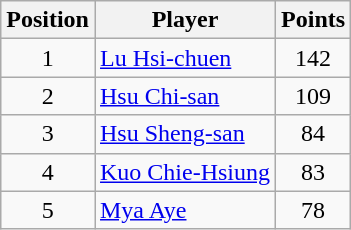<table class=wikitable>
<tr>
<th>Position</th>
<th>Player</th>
<th>Points</th>
</tr>
<tr>
<td align=center>1</td>
<td> <a href='#'>Lu Hsi-chuen</a></td>
<td align=center>142</td>
</tr>
<tr>
<td align=center>2</td>
<td> <a href='#'>Hsu Chi-san</a></td>
<td align=center>109</td>
</tr>
<tr>
<td align=center>3</td>
<td> <a href='#'>Hsu Sheng-san</a></td>
<td align=center>84</td>
</tr>
<tr>
<td align=center>4</td>
<td> <a href='#'>Kuo Chie-Hsiung</a></td>
<td align=center>83</td>
</tr>
<tr>
<td align=center>5</td>
<td> <a href='#'>Mya Aye</a></td>
<td align=center>78</td>
</tr>
</table>
